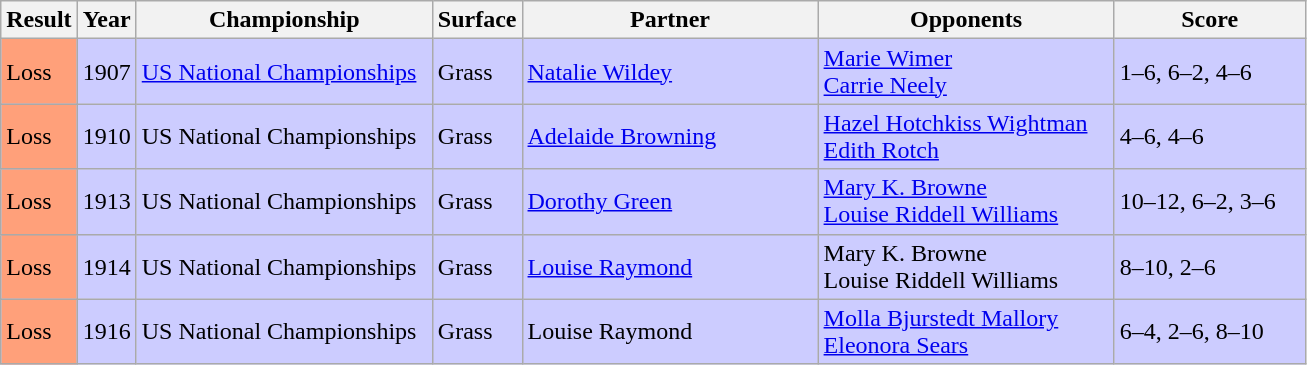<table class="sortable wikitable">
<tr>
<th>Result</th>
<th>Year</th>
<th style="width:190px">Championship</th>
<th style="width:50px">Surface</th>
<th style="width:190px">Partner</th>
<th style="width:190px">Opponents</th>
<th style="width:120px" class="unsortable">Score</th>
</tr>
<tr style="background:#ccf;">
<td style="background:#ffa07a;">Loss</td>
<td>1907</td>
<td><a href='#'>US National Championships</a></td>
<td>Grass</td>
<td>  <a href='#'>Natalie Wildey</a></td>
<td> <a href='#'>Marie Wimer</a><br>  <a href='#'>Carrie Neely</a></td>
<td>1–6, 6–2, 4–6</td>
</tr>
<tr style="background:#ccf;">
<td style="background:#ffa07a;">Loss</td>
<td>1910</td>
<td>US National Championships</td>
<td>Grass</td>
<td>  <a href='#'>Adelaide Browning</a></td>
<td> <a href='#'>Hazel Hotchkiss Wightman</a><br>  <a href='#'>Edith Rotch</a></td>
<td>4–6, 4–6</td>
</tr>
<tr style="background:#ccf;">
<td style="background:#ffa07a;">Loss</td>
<td>1913</td>
<td>US National Championships</td>
<td>Grass</td>
<td>  <a href='#'>Dorothy Green</a></td>
<td> <a href='#'>Mary K. Browne</a><br>  <a href='#'>Louise Riddell Williams</a></td>
<td>10–12, 6–2, 3–6</td>
</tr>
<tr style="background:#ccf;">
<td style="background:#ffa07a;">Loss</td>
<td>1914</td>
<td>US National Championships</td>
<td>Grass</td>
<td>  <a href='#'>Louise Raymond</a></td>
<td> Mary K. Browne<br>  Louise Riddell Williams</td>
<td>8–10, 2–6</td>
</tr>
<tr style="background:#ccf;">
<td style="background:#ffa07a;">Loss</td>
<td>1916</td>
<td>US National Championships</td>
<td>Grass</td>
<td> Louise Raymond</td>
<td> <a href='#'>Molla Bjurstedt Mallory</a><br>  <a href='#'>Eleonora Sears</a></td>
<td>6–4, 2–6, 8–10</td>
</tr>
</table>
